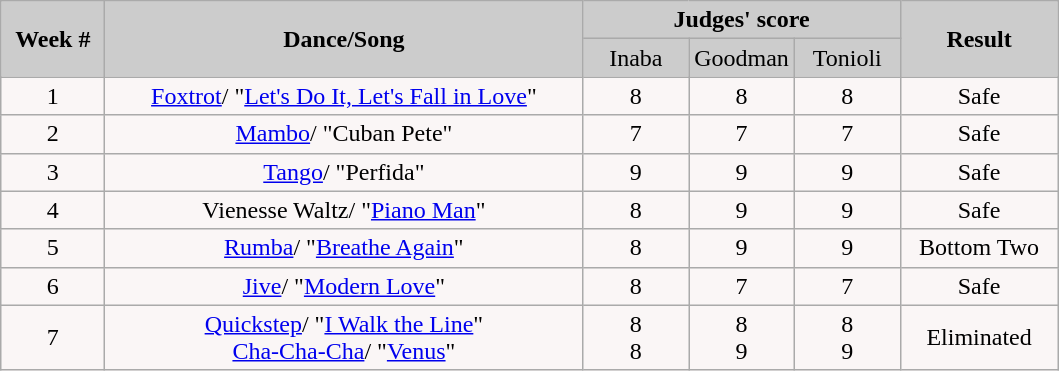<table class="wikitable" style="float:left;">
<tr style="text-align:Center; background:#ccc;">
<td rowspan="2"><strong>Week #</strong></td>
<td rowspan="2"><strong>Dance/Song</strong></td>
<td colspan="3"><strong>Judges' score</strong></td>
<td rowspan="2"><strong>Result</strong></td>
</tr>
<tr style="text-align:center; background:#ccc;">
<td style="width:10%; ">Inaba</td>
<td style="width:10%; ">Goodman</td>
<td style="width:10%; ">Tonioli</td>
</tr>
<tr style="text-align:center; background:#faf6f6;">
<td>1</td>
<td><a href='#'>Foxtrot</a>/ "<a href='#'>Let's Do It, Let's Fall in Love</a>"</td>
<td>8</td>
<td>8</td>
<td>8</td>
<td>Safe</td>
</tr>
<tr style="text-align:center; background:#faf6f6;">
<td>2</td>
<td><a href='#'>Mambo</a>/ "Cuban Pete"</td>
<td>7</td>
<td>7</td>
<td>7</td>
<td>Safe</td>
</tr>
<tr style="text-align:center; background:#faf6f6;">
<td>3</td>
<td><a href='#'>Tango</a>/ "Perfida"</td>
<td>9</td>
<td>9</td>
<td>9</td>
<td>Safe</td>
</tr>
<tr>
<td style="text-align:center; background:#faf6f6;">4</td>
<td style="text-align:center; background:#faf6f6;">Vienesse Waltz/ "<a href='#'>Piano Man</a>"</td>
<td style="text-align:center; background:#faf6f6;">8</td>
<td style="text-align:center; background:#faf6f6;">9</td>
<td style="text-align:center; background:#faf6f6;">9</td>
<td style="text-align:center; background:#faf6f6;">Safe</td>
</tr>
<tr style="text-align:center; background:#faf6f6;">
<td>5</td>
<td><a href='#'>Rumba</a>/ "<a href='#'>Breathe Again</a>"</td>
<td>8</td>
<td>9</td>
<td>9</td>
<td>Bottom Two</td>
</tr>
<tr style="text-align:center; background:#faf6f6;">
<td>6</td>
<td><a href='#'>Jive</a>/ "<a href='#'>Modern Love</a>"</td>
<td>8</td>
<td>7</td>
<td>7</td>
<td>Safe</td>
</tr>
<tr>
<td style="text-align:center; background:#faf6f6;">7</td>
<td style="text-align:center; background:#faf6f6;"><a href='#'>Quickstep</a>/ "<a href='#'>I Walk the Line</a>"<br><a href='#'>Cha-Cha-Cha</a>/ "<a href='#'>Venus</a>"</td>
<td style="text-align:center; background:#faf6f6;">8<br>8</td>
<td style="text-align:center; background:#faf6f6;">8<br>9</td>
<td style="text-align:center; background:#faf6f6;">8<br>9</td>
<td style="text-align:center; background:#faf6f6;">Eliminated</td>
</tr>
</table>
